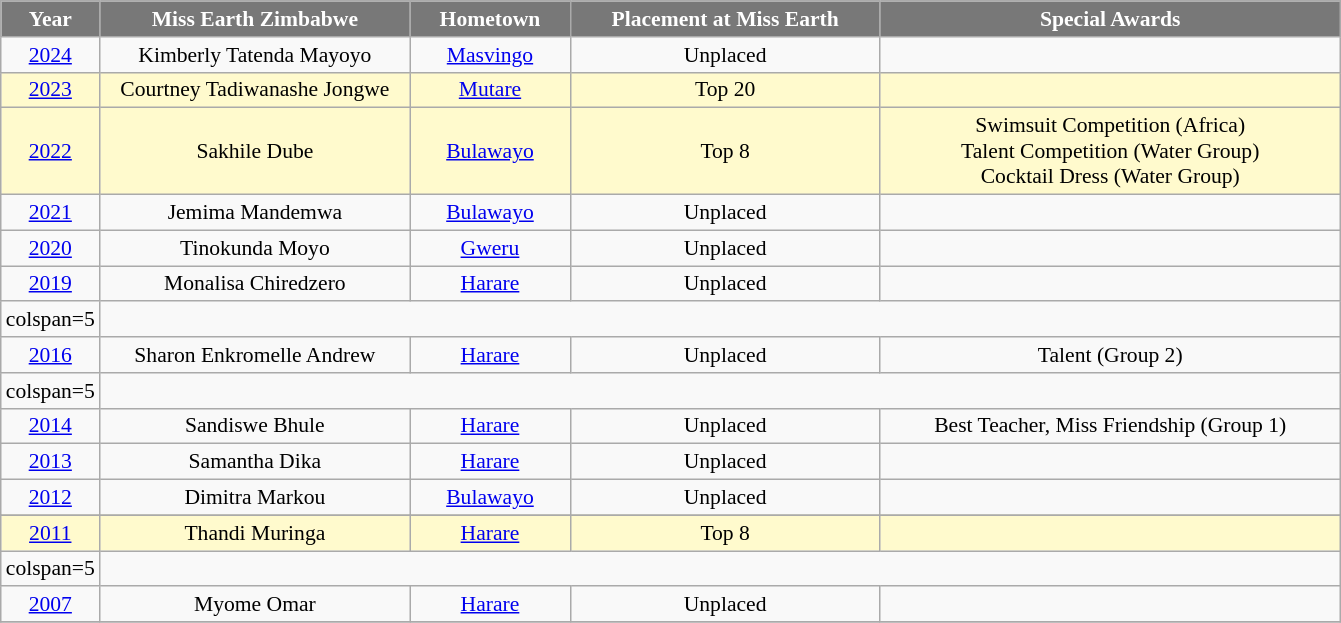<table class="wikitable sortable" style="font-size: 90%; text-align:center">
<tr>
<th width="30" style="background-color:#787878;color:#FFFFFF;">Year</th>
<th width="200" style="background-color:#787878;color:#FFFFFF;">Miss Earth Zimbabwe</th>
<th width="100" style="background-color:#787878;color:#FFFFFF;">Hometown</th>
<th width="200" style="background-color:#787878;color:#FFFFFF;">Placement at Miss Earth</th>
<th width="300" style="background-color:#787878;color:#FFFFFF;">Special Awards</th>
</tr>
<tr>
<td><a href='#'>2024</a></td>
<td>Kimberly Tatenda Mayoyo</td>
<td><a href='#'>Masvingo</a></td>
<td>Unplaced</td>
<td></td>
</tr>
<tr style="background-color:#FFFACD;">
<td><a href='#'>2023</a></td>
<td>Courtney Tadiwanashe Jongwe</td>
<td><a href='#'>Mutare</a></td>
<td>Top 20</td>
<td></td>
</tr>
<tr style="background-color:#FFFACD;">
<td><a href='#'>2022</a></td>
<td>Sakhile Dube</td>
<td><a href='#'>Bulawayo</a></td>
<td>Top 8</td>
<td> Swimsuit Competition (Africa) <br>  Talent Competition (Water Group) <br> Cocktail Dress (Water Group)</td>
</tr>
<tr>
<td><a href='#'>2021</a></td>
<td>Jemima Mandemwa</td>
<td><a href='#'>Bulawayo</a></td>
<td>Unplaced</td>
<td></td>
</tr>
<tr>
<td><a href='#'>2020</a></td>
<td>Tinokunda Moyo</td>
<td><a href='#'>Gweru</a></td>
<td>Unplaced</td>
<td></td>
</tr>
<tr>
<td><a href='#'>2019</a></td>
<td>Monalisa Chiredzero</td>
<td><a href='#'>Harare</a></td>
<td>Unplaced</td>
<td></td>
</tr>
<tr>
<td>colspan=5 </td>
</tr>
<tr>
<td><a href='#'>2016</a></td>
<td>Sharon Enkromelle Andrew</td>
<td><a href='#'>Harare</a></td>
<td>Unplaced</td>
<td> Talent (Group 2)</td>
</tr>
<tr>
<td>colspan=5 </td>
</tr>
<tr>
<td><a href='#'>2014</a></td>
<td>Sandiswe Bhule</td>
<td><a href='#'>Harare</a></td>
<td>Unplaced</td>
<td> Best Teacher,  Miss Friendship (Group 1)</td>
</tr>
<tr>
<td><a href='#'>2013</a></td>
<td>Samantha Dika</td>
<td><a href='#'>Harare</a></td>
<td>Unplaced</td>
<td></td>
</tr>
<tr>
<td><a href='#'>2012</a></td>
<td>Dimitra Markou</td>
<td><a href='#'>Bulawayo</a></td>
<td>Unplaced</td>
<td></td>
</tr>
<tr>
</tr>
<tr style="background-color:#FFFACD;">
<td><a href='#'>2011</a></td>
<td>Thandi Muringa</td>
<td><a href='#'>Harare</a></td>
<td>Top 8</td>
<td></td>
</tr>
<tr>
<td>colspan=5 </td>
</tr>
<tr>
<td><a href='#'>2007</a></td>
<td>Myome Omar</td>
<td><a href='#'>Harare</a></td>
<td>Unplaced</td>
<td></td>
</tr>
<tr>
</tr>
</table>
